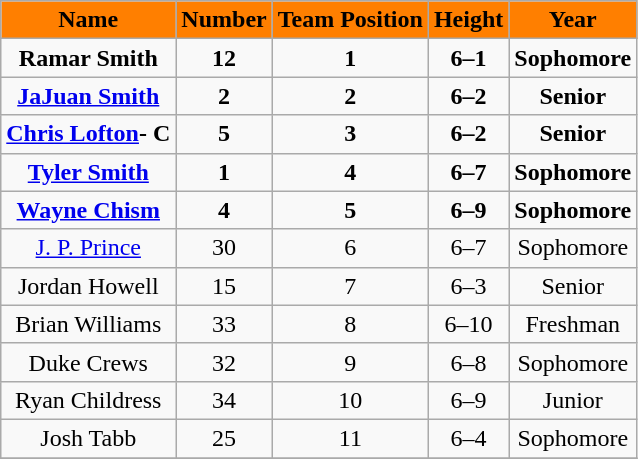<table class="wikitable">
<tr style="background: #FF7F00" align=center>
<td><span><strong>Name</strong></span></td>
<td><span><strong>Number</strong></span></td>
<td><span><strong> Team Position</strong></span></td>
<td><span><strong>Height</strong></span></td>
<td><span><strong>Year</strong> </span></td>
</tr>
<tr align=center>
<td><strong>Ramar Smith</strong></td>
<td><strong>12</strong></td>
<td><strong>1</strong></td>
<td><strong>6–1</strong></td>
<td><strong>Sophomore</strong></td>
</tr>
<tr align=center>
<td><strong><a href='#'>JaJuan Smith</a></strong></td>
<td><strong>2</strong></td>
<td><strong>2</strong></td>
<td><strong>6–2</strong></td>
<td><strong>Senior</strong></td>
</tr>
<tr align=center>
<td><strong><a href='#'>Chris Lofton</a>- C</strong></td>
<td><strong>5</strong></td>
<td><strong>3</strong></td>
<td><strong>6–2</strong></td>
<td><strong>Senior</strong></td>
</tr>
<tr align=center>
<td><strong><a href='#'>Tyler Smith</a></strong></td>
<td><strong>1</strong></td>
<td><strong>4</strong></td>
<td><strong>6–7</strong></td>
<td><strong>Sophomore</strong></td>
</tr>
<tr align=center>
<td><strong><a href='#'>Wayne Chism</a></strong></td>
<td><strong>4</strong></td>
<td><strong>5</strong></td>
<td><strong>6–9</strong></td>
<td><strong>Sophomore</strong></td>
</tr>
<tr align=center>
<td><a href='#'>J. P. Prince</a></td>
<td>30</td>
<td>6</td>
<td>6–7</td>
<td>Sophomore</td>
</tr>
<tr align=center>
<td>Jordan Howell</td>
<td>15</td>
<td>7</td>
<td>6–3</td>
<td>Senior</td>
</tr>
<tr align=center>
<td>Brian Williams</td>
<td>33</td>
<td>8</td>
<td>6–10</td>
<td>Freshman</td>
</tr>
<tr align=center>
<td>Duke Crews</td>
<td>32</td>
<td>9</td>
<td>6–8</td>
<td>Sophomore</td>
</tr>
<tr align=center>
<td>Ryan Childress</td>
<td>34</td>
<td>10</td>
<td>6–9</td>
<td>Junior</td>
</tr>
<tr align=center>
<td>Josh Tabb</td>
<td>25</td>
<td>11</td>
<td>6–4</td>
<td>Sophomore</td>
</tr>
<tr style="background: #00407a" align=center>
</tr>
</table>
